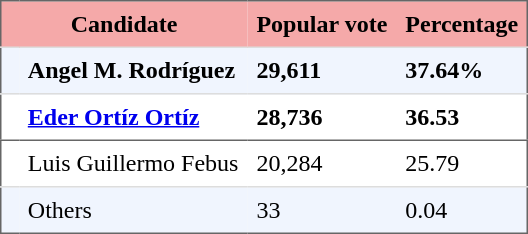<table style="border: 1px solid #666666; border-collapse: collapse" align="center" cellpadding="6">
<tr style="background-color: #F5A9A9">
<th colspan="2">Candidate</th>
<th>Popular vote</th>
<th>Percentage</th>
</tr>
<tr style="background-color: #F0F5FE">
<td style="border-top: 1px solid #DDDDDD"></td>
<td style="border-top: 1px solid #DDDDDD"><strong>Angel M. Rodríguez</strong></td>
<td style="border-top: 1px solid #DDDDDD"><strong>29,611</strong></td>
<td style="border-top: 1px solid #DDDDDD"><strong>37.64%</strong></td>
</tr>
<tr>
<td style="border-top: 1px solid #DDDDDD"></td>
<td style="border-top: 1px solid #DDDDDD"><strong><a href='#'>Eder Ortíz Ortíz</a></strong></td>
<td style="border-top: 1px solid #DDDDDD"><strong>28,736</strong></td>
<td style="border-top: 1px solid #DDDDDD"><strong>36.53</strong></td>
</tr>
<tr>
<td style="border-top: 1px solid #666666"></td>
<td style="border-top: 1px solid #666666">Luis Guillermo Febus</td>
<td style="border-top: 1px solid #666666">20,284</td>
<td style="border-top: 1px solid #666666">25.79</td>
</tr>
<tr style="background-color: #F0F5FE">
<td style="border-top: 1px solid #DDDDDD"></td>
<td style="border-top: 1px solid #DDDDDD">Others</td>
<td style="border-top: 1px solid #DDDDDD">33</td>
<td style="border-top: 1px solid #DDDDDD">0.04</td>
</tr>
</table>
